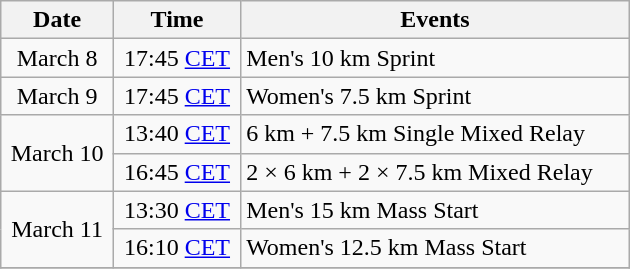<table class="wikitable" style="text-align: center" width="420">
<tr>
<th>Date</th>
<th>Time</th>
<th>Events</th>
</tr>
<tr>
<td>March 8</td>
<td>17:45 <a href='#'>CET</a></td>
<td style="text-align: left">Men's 10 km Sprint</td>
</tr>
<tr>
<td>March 9</td>
<td>17:45 <a href='#'>CET</a></td>
<td style="text-align: left">Women's 7.5 km Sprint</td>
</tr>
<tr>
<td rowspan=2>March 10</td>
<td>13:40 <a href='#'>CET</a></td>
<td style="text-align: left">6 km + 7.5 km Single Mixed Relay</td>
</tr>
<tr>
<td>16:45 <a href='#'>CET</a></td>
<td style="text-align: left">2 × 6 km + 2 × 7.5 km Mixed Relay</td>
</tr>
<tr>
<td rowspan=2>March 11</td>
<td>13:30 <a href='#'>CET</a></td>
<td style="text-align: left">Men's 15 km Mass Start</td>
</tr>
<tr>
<td>16:10 <a href='#'>CET</a></td>
<td style="text-align: left">Women's 12.5 km Mass Start</td>
</tr>
<tr>
</tr>
</table>
